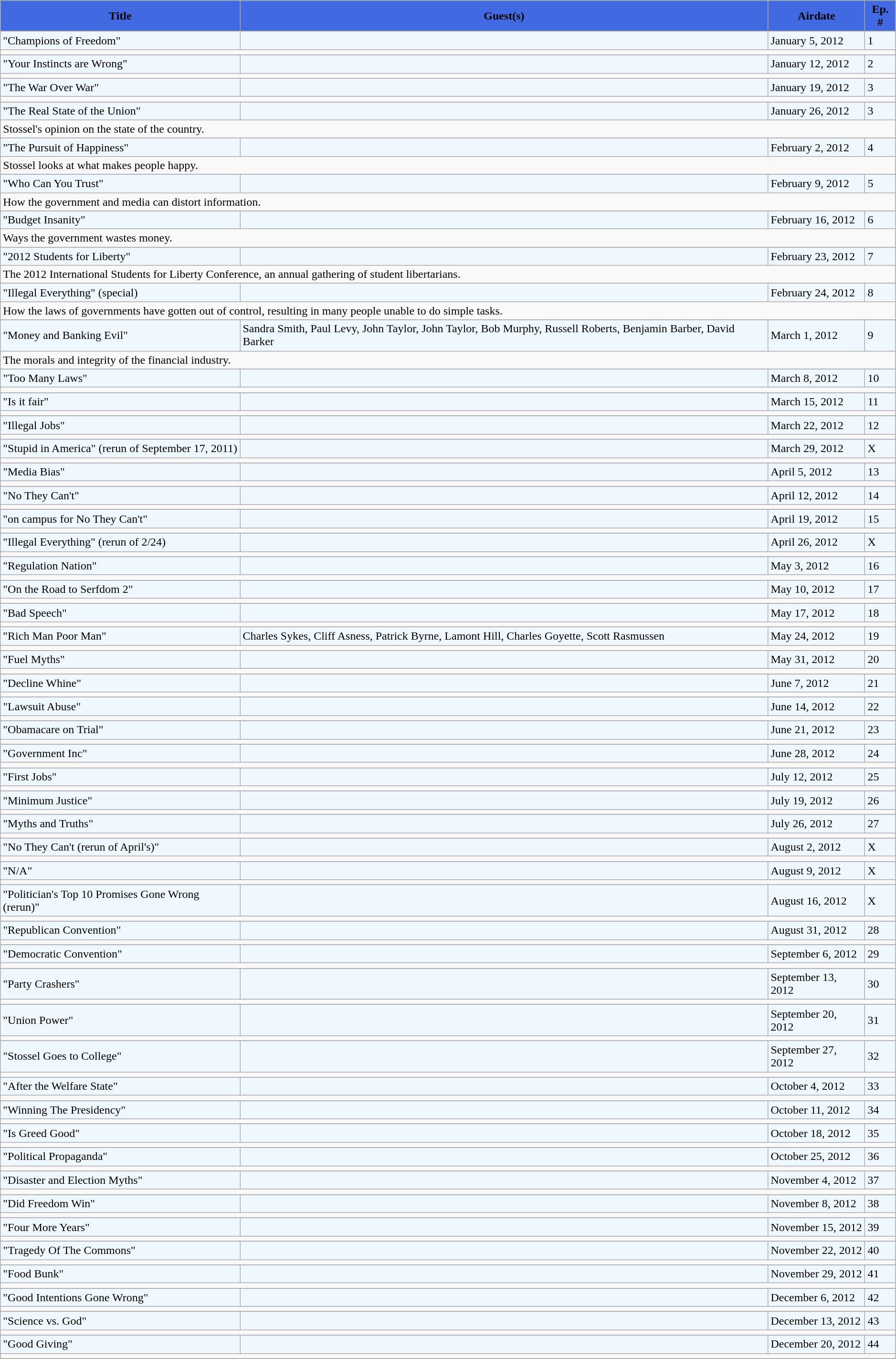<table class="wikitable" width=99%>
<tr style="background-color: #0e90b0">
<th style="background-color: #4169E1"><span>Title</span></th>
<th ! style="background-color: #4169E1"><span>Guest(s)</span></th>
<th ! style="background-color: #4169E1"><span>Airdate</span></th>
<th ! style="background-color: #4169E1"><span>Ep. #</span></th>
</tr>
<tr>
</tr>
<tr style="background-color: #F0F8FF;" |>
<td>"Champions of Freedom"</td>
<td></td>
<td>January 5, 2012</td>
<td>1</td>
</tr>
<tr>
<td colspan="5"></td>
</tr>
<tr>
</tr>
<tr style="background-color: #F0F8FF;" |>
<td>"Your Instincts are Wrong"</td>
<td></td>
<td>January 12, 2012</td>
<td>2</td>
</tr>
<tr>
<td colspan="5"></td>
</tr>
<tr>
</tr>
<tr style="background-color: #F0F8FF;" |>
<td>"The War Over War"</td>
<td></td>
<td>January 19, 2012</td>
<td>3</td>
</tr>
<tr>
<td colspan="5"></td>
</tr>
<tr>
</tr>
<tr style="background-color: #F0F8FF;" |>
<td>"The Real State of the Union"</td>
<td></td>
<td>January 26, 2012</td>
<td>3</td>
</tr>
<tr>
<td colspan="5">Stossel's opinion on the state of the country.</td>
</tr>
<tr>
</tr>
<tr style="background-color: #F0F8FF;" |>
<td>"The Pursuit of Happiness"</td>
<td></td>
<td>February 2, 2012</td>
<td>4</td>
</tr>
<tr>
<td colspan="5">Stossel looks at what makes people happy.</td>
</tr>
<tr>
</tr>
<tr style="background-color: #F0F8FF;" |>
<td>"Who Can You Trust"</td>
<td></td>
<td>February 9, 2012</td>
<td>5</td>
</tr>
<tr>
<td colspan="5">How the government and media can distort information.</td>
</tr>
<tr>
</tr>
<tr style="background-color: #F0F8FF;" |>
<td>"Budget Insanity"</td>
<td></td>
<td>February 16, 2012</td>
<td>6</td>
</tr>
<tr>
<td colspan="5">Ways the government wastes money.</td>
</tr>
<tr>
</tr>
<tr style="background-color: #F0F8FF;" |>
<td>"2012 Students for Liberty"</td>
<td></td>
<td>February 23, 2012</td>
<td>7</td>
</tr>
<tr>
<td colspan="5">The 2012 International Students for Liberty Conference, an annual gathering of student libertarians.</td>
</tr>
<tr>
</tr>
<tr style="background-color: #F0F8FF;" |>
<td>"Illegal Everything" (special)</td>
<td></td>
<td>February 24, 2012</td>
<td>8</td>
</tr>
<tr>
<td colspan="5">How the laws of governments have gotten out of control, resulting in many people unable to do simple tasks.</td>
</tr>
<tr>
</tr>
<tr style="background-color: #F0F8FF;" |>
<td>"Money and Banking Evil"</td>
<td>Sandra Smith, Paul Levy, John Taylor, John Taylor, Bob Murphy, Russell Roberts, Benjamin Barber, David Barker</td>
<td>March 1, 2012</td>
<td>9</td>
</tr>
<tr>
<td colspan="5">The morals and integrity of the financial industry.</td>
</tr>
<tr>
</tr>
<tr style="background-color: #F0F8FF;" |>
<td>"Too Many Laws"</td>
<td></td>
<td>March 8, 2012</td>
<td>10</td>
</tr>
<tr>
<td colspan="5"></td>
</tr>
<tr>
</tr>
<tr style="background-color: #F0F8FF;" |>
<td>"Is it fair"</td>
<td></td>
<td>March 15, 2012</td>
<td>11</td>
</tr>
<tr>
<td colspan="5"></td>
</tr>
<tr>
</tr>
<tr style="background-color: #F0F8FF;" |>
<td>"Illegal Jobs"</td>
<td></td>
<td>March 22, 2012</td>
<td>12</td>
</tr>
<tr>
<td colspan="5"></td>
</tr>
<tr>
</tr>
<tr style="background-color: #F0F8FF;" |>
<td>"Stupid in America" (rerun of September 17, 2011)</td>
<td></td>
<td>March 29, 2012</td>
<td>X</td>
</tr>
<tr>
<td colspan="5"></td>
</tr>
<tr>
</tr>
<tr style="background-color: #F0F8FF;" |>
<td>"Media Bias"</td>
<td></td>
<td>April 5, 2012</td>
<td>13</td>
</tr>
<tr>
<td colspan="5"></td>
</tr>
<tr>
</tr>
<tr style="background-color: #F0F8FF;" |>
<td>"No They Can't"</td>
<td></td>
<td>April 12, 2012</td>
<td>14</td>
</tr>
<tr>
<td colspan="5"></td>
</tr>
<tr>
</tr>
<tr style="background-color: #F0F8FF;" |>
<td>"on campus for No They Can't"</td>
<td></td>
<td>April 19, 2012</td>
<td>15</td>
</tr>
<tr>
<td colspan="5"></td>
</tr>
<tr>
</tr>
<tr style="background-color: #F0F8FF;" |>
<td>"Illegal Everything" (rerun of 2/24)</td>
<td></td>
<td>April 26, 2012</td>
<td>X</td>
</tr>
<tr>
<td colspan="5"></td>
</tr>
<tr>
</tr>
<tr style="background-color: #F0F8FF;" |>
<td>"Regulation Nation"</td>
<td></td>
<td>May 3, 2012</td>
<td>16</td>
</tr>
<tr>
<td colspan="5"></td>
</tr>
<tr>
</tr>
<tr style="background-color: #F0F8FF;" |>
<td>"On the Road to Serfdom 2"</td>
<td></td>
<td>May 10, 2012</td>
<td>17</td>
</tr>
<tr>
<td colspan="5"></td>
</tr>
<tr>
</tr>
<tr style="background-color: #F0F8FF;" |>
<td>"Bad Speech"</td>
<td></td>
<td>May 17, 2012</td>
<td>18</td>
</tr>
<tr>
<td colspan="5"></td>
</tr>
<tr>
</tr>
<tr style="background-color: #F0F8FF;" |>
<td>"Rich Man Poor Man"</td>
<td>Charles Sykes, Cliff Asness, Patrick Byrne, Lamont Hill, Charles Goyette, Scott Rasmussen</td>
<td>May 24, 2012</td>
<td>19</td>
</tr>
<tr>
<td colspan="5"></td>
</tr>
<tr>
</tr>
<tr style="background-color: #F0F8FF;" |>
<td>"Fuel Myths"</td>
<td></td>
<td>May 31, 2012</td>
<td>20</td>
</tr>
<tr>
<td colspan="5"></td>
</tr>
<tr>
</tr>
<tr style="background-color: #F0F8FF;" |>
<td>"Decline Whine"</td>
<td></td>
<td>June 7, 2012</td>
<td>21</td>
</tr>
<tr>
<td colspan="5"></td>
</tr>
<tr>
</tr>
<tr style="background-color: #F0F8FF;" |>
<td>"Lawsuit Abuse"</td>
<td></td>
<td>June 14, 2012</td>
<td>22</td>
</tr>
<tr>
<td colspan="5"></td>
</tr>
<tr>
</tr>
<tr style="background-color: #F0F8FF;" |>
<td>"Obamacare on Trial"</td>
<td></td>
<td>June 21, 2012</td>
<td>23</td>
</tr>
<tr>
<td colspan="5"></td>
</tr>
<tr>
</tr>
<tr style="background-color: #F0F8FF;" |>
<td>"Government Inc"</td>
<td></td>
<td>June 28, 2012</td>
<td>24</td>
</tr>
<tr>
<td colspan="5"></td>
</tr>
<tr>
</tr>
<tr style="background-color: #F0F8FF;" |>
<td>"First Jobs"</td>
<td></td>
<td>July 12, 2012</td>
<td>25</td>
</tr>
<tr>
<td colspan="5"></td>
</tr>
<tr>
</tr>
<tr style="background-color: #F0F8FF;" |>
<td>"Minimum Justice"</td>
<td></td>
<td>July 19, 2012</td>
<td>26</td>
</tr>
<tr>
<td colspan="5"></td>
</tr>
<tr>
</tr>
<tr style="background-color: #F0F8FF;" |>
<td>"Myths and Truths"</td>
<td></td>
<td>July 26, 2012</td>
<td>27</td>
</tr>
<tr>
<td colspan="5"></td>
</tr>
<tr>
</tr>
<tr style="background-color: #F0F8FF;" |>
<td>"No They Can't (rerun of April's)"</td>
<td></td>
<td>August 2, 2012</td>
<td>X</td>
</tr>
<tr>
<td colspan="5"></td>
</tr>
<tr>
</tr>
<tr style="background-color: #F0F8FF;" |>
<td>"N/A"</td>
<td></td>
<td>August 9, 2012</td>
<td>X</td>
</tr>
<tr>
<td colspan="5"></td>
</tr>
<tr>
</tr>
<tr style="background-color: #F0F8FF;" |>
<td>"Politician's Top 10 Promises Gone Wrong (rerun)"</td>
<td></td>
<td>August 16, 2012</td>
<td>X</td>
</tr>
<tr>
<td colspan="5"></td>
</tr>
<tr>
</tr>
<tr style="background-color: #F0F8FF;" |>
<td>"Republican Convention"</td>
<td></td>
<td>August 31, 2012</td>
<td>28</td>
</tr>
<tr>
<td colspan="5"></td>
</tr>
<tr>
</tr>
<tr style="background-color: #F0F8FF;" |>
<td>"Democratic Convention"</td>
<td></td>
<td>September 6, 2012</td>
<td>29</td>
</tr>
<tr>
<td colspan="5"></td>
</tr>
<tr>
</tr>
<tr style="background-color: #F0F8FF;" |>
<td>"Party Crashers"</td>
<td></td>
<td>September 13, 2012</td>
<td>30</td>
</tr>
<tr>
<td colspan="5"></td>
</tr>
<tr>
</tr>
<tr style="background-color: #F0F8FF;" |>
<td>"Union Power"</td>
<td></td>
<td>September 20, 2012</td>
<td>31</td>
</tr>
<tr>
<td colspan="5"></td>
</tr>
<tr>
</tr>
<tr style="background-color: #F0F8FF;" |>
<td>"Stossel Goes to College"</td>
<td></td>
<td>September 27, 2012</td>
<td>32</td>
</tr>
<tr>
<td colspan="5"></td>
</tr>
<tr>
</tr>
<tr style="background-color: #F0F8FF;" |>
<td>"After the Welfare State"</td>
<td></td>
<td>October 4, 2012</td>
<td>33</td>
</tr>
<tr>
<td colspan="5"></td>
</tr>
<tr>
</tr>
<tr style="background-color: #F0F8FF;" |>
<td>"Winning The Presidency"</td>
<td></td>
<td>October 11, 2012</td>
<td>34</td>
</tr>
<tr>
<td colspan="5"></td>
</tr>
<tr>
</tr>
<tr style="background-color: #F0F8FF;" |>
<td>"Is Greed Good"</td>
<td></td>
<td>October 18, 2012</td>
<td>35</td>
</tr>
<tr>
<td colspan="5"></td>
</tr>
<tr>
</tr>
<tr style="background-color: #F0F8FF;" |>
<td>"Political Propaganda"</td>
<td></td>
<td>October 25, 2012</td>
<td>36</td>
</tr>
<tr>
<td colspan="5"></td>
</tr>
<tr>
</tr>
<tr style="background-color: #F0F8FF;" |>
<td>"Disaster and Election Myths"</td>
<td></td>
<td>November 4, 2012</td>
<td>37</td>
</tr>
<tr>
<td colspan="5"></td>
</tr>
<tr>
</tr>
<tr style="background-color: #F0F8FF;" |>
<td>"Did Freedom Win"</td>
<td></td>
<td>November 8, 2012</td>
<td>38</td>
</tr>
<tr>
<td colspan="5"></td>
</tr>
<tr>
</tr>
<tr style="background-color: #F0F8FF;" |>
<td>"Four More Years"</td>
<td></td>
<td>November 15, 2012</td>
<td>39</td>
</tr>
<tr>
<td colspan="5"></td>
</tr>
<tr>
</tr>
<tr style="background-color: #F0F8FF;" |>
<td>"Tragedy Of The Commons"</td>
<td></td>
<td>November 22, 2012</td>
<td>40</td>
</tr>
<tr>
<td colspan="5"></td>
</tr>
<tr>
</tr>
<tr style="background-color: #F0F8FF;" |>
<td>"Food Bunk"</td>
<td></td>
<td>November 29, 2012</td>
<td>41</td>
</tr>
<tr>
<td colspan="5"></td>
</tr>
<tr>
</tr>
<tr style="background-color: #F0F8FF;" |>
<td>"Good Intentions Gone Wrong"</td>
<td></td>
<td>December 6, 2012</td>
<td>42</td>
</tr>
<tr>
<td colspan="5"></td>
</tr>
<tr>
</tr>
<tr style="background-color: #F0F8FF;" |>
<td>"Science vs. God"</td>
<td></td>
<td>December 13, 2012</td>
<td>43</td>
</tr>
<tr>
<td colspan="5"></td>
</tr>
<tr>
</tr>
<tr style="background-color: #F0F8FF;" |>
<td>"Good Giving"</td>
<td></td>
<td>December 20, 2012</td>
<td>44</td>
</tr>
<tr>
<td colspan="5"></td>
</tr>
<tr>
</tr>
</table>
